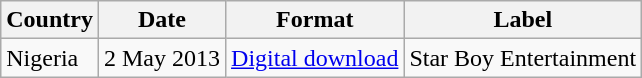<table class="wikitable sortable">
<tr>
<th>Country</th>
<th>Date</th>
<th>Format</th>
<th>Label</th>
</tr>
<tr>
<td>Nigeria</td>
<td>2 May 2013</td>
<td><a href='#'>Digital download</a></td>
<td>Star Boy Entertainment</td>
</tr>
</table>
